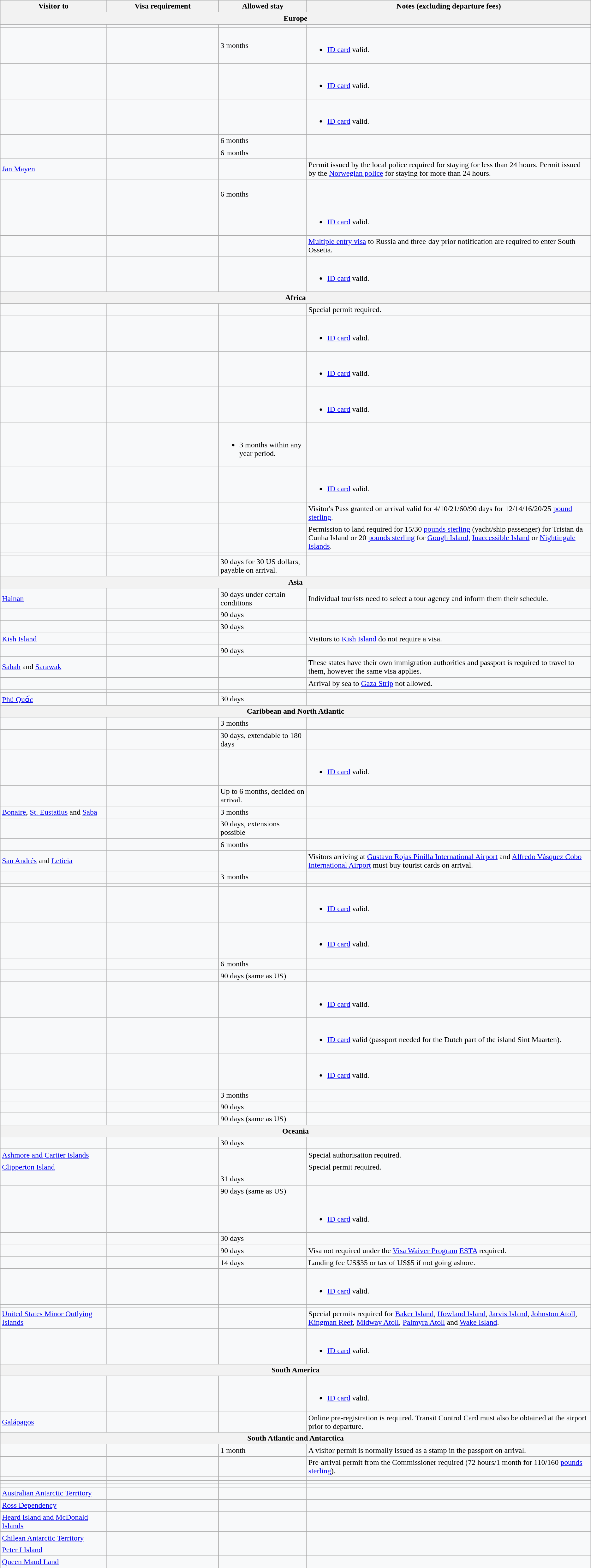<table class="wikitable sortable sticky-header mw-datatable" style="text-align: left; table-layout: fixed;background:#f8f9faff;">
<tr>
<th style="width:18%;">Visitor to</th>
<th style="width:19%;">Visa requirement</th>
<th data-sort-type=number>Allowed stay</th>
<th>Notes (excluding departure fees)</th>
</tr>
<tr>
<th colspan="4">Europe</th>
</tr>
<tr>
<td></td>
<td></td>
<td></td>
<td></td>
</tr>
<tr>
<td></td>
<td></td>
<td>3 months</td>
<td><br><ul><li><a href='#'>ID card</a> valid.</li></ul></td>
</tr>
<tr>
<td></td>
<td></td>
<td></td>
<td><br><ul><li><a href='#'>ID card</a> valid.</li></ul></td>
</tr>
<tr>
<td></td>
<td></td>
<td></td>
<td><br><ul><li><a href='#'>ID card</a> valid.</li></ul></td>
</tr>
<tr>
<td></td>
<td></td>
<td>6 months </td>
<td></td>
</tr>
<tr>
<td></td>
<td></td>
<td>6 months</td>
<td></td>
</tr>
<tr>
<td> <a href='#'>Jan Mayen</a></td>
<td></td>
<td></td>
<td>Permit issued by the local police required for staying for less than 24 hours. Permit issued by the <a href='#'>Norwegian police</a> for staying for more than 24 hours.</td>
</tr>
<tr>
<td></td>
<td></td>
<td><br>6 months </td>
<td></td>
</tr>
<tr>
<td></td>
<td></td>
<td></td>
<td><br><ul><li><a href='#'>ID card</a> valid.</li></ul></td>
</tr>
<tr>
<td></td>
<td></td>
<td></td>
<td><a href='#'>Multiple entry visa</a> to Russia and three-day prior notification are required to enter South Ossetia.</td>
</tr>
<tr>
<td></td>
<td></td>
<td></td>
<td><br><ul><li><a href='#'>ID card</a> valid.</li></ul></td>
</tr>
<tr>
<th colspan="4">Africa</th>
</tr>
<tr>
<td></td>
<td></td>
<td></td>
<td>Special permit required.</td>
</tr>
<tr>
<td> </td>
<td></td>
<td></td>
<td><br><ul><li><a href='#'>ID card</a> valid.</li></ul></td>
</tr>
<tr>
<td> </td>
<td></td>
<td></td>
<td><br><ul><li><a href='#'>ID card</a> valid.</li></ul></td>
</tr>
<tr>
<td></td>
<td></td>
<td></td>
<td><br><ul><li><a href='#'>ID card</a> valid.</li></ul></td>
</tr>
<tr>
<td></td>
<td></td>
<td><br><ul><li>3 months within any year period.</li></ul></td>
<td></td>
</tr>
<tr>
<td></td>
<td></td>
<td></td>
<td><br><ul><li><a href='#'>ID card</a> valid.</li></ul></td>
</tr>
<tr>
<td></td>
<td></td>
<td></td>
<td>Visitor's Pass granted on arrival valid for 4/10/21/60/90 days for 12/14/16/20/25 <a href='#'>pound sterling</a>.</td>
</tr>
<tr>
<td></td>
<td></td>
<td></td>
<td>Permission to land required for 15/30 <a href='#'>pounds sterling</a> (yacht/ship passenger) for Tristan da Cunha Island or 20 <a href='#'>pounds sterling</a> for <a href='#'>Gough Island</a>, <a href='#'>Inaccessible Island</a> or <a href='#'>Nightingale Islands</a>.</td>
</tr>
<tr>
<td></td>
<td></td>
<td></td>
<td></td>
</tr>
<tr>
<td></td>
<td></td>
<td>30 days for 30 US dollars, payable on arrival.</td>
<td></td>
</tr>
<tr>
<th colspan="4">Asia</th>
</tr>
<tr>
<td> <a href='#'>Hainan</a></td>
<td></td>
<td>30 days under certain conditions</td>
<td>Individual tourists need to select a tour agency and inform them their schedule.</td>
</tr>
<tr>
<td></td>
<td></td>
<td>90 days</td>
<td></td>
</tr>
<tr>
<td></td>
<td></td>
<td>30 days</td>
<td></td>
</tr>
<tr>
<td> <a href='#'>Kish Island</a></td>
<td></td>
<td></td>
<td>Visitors to <a href='#'>Kish Island</a> do not require a visa.</td>
</tr>
<tr>
<td></td>
<td></td>
<td>90 days</td>
<td></td>
</tr>
<tr>
<td> <a href='#'>Sabah</a> and <a href='#'>Sarawak</a></td>
<td></td>
<td></td>
<td>These states have their own immigration authorities and passport is required to travel to them, however the same visa applies.</td>
</tr>
<tr>
<td></td>
<td></td>
<td></td>
<td>Arrival by sea to <a href='#'>Gaza Strip</a> not allowed.</td>
</tr>
<tr>
<td></td>
<td></td>
<td></td>
<td></td>
</tr>
<tr>
<td> <a href='#'>Phú Quốc</a></td>
<td></td>
<td>30 days</td>
<td></td>
</tr>
<tr>
<th colspan="4">Caribbean and North Atlantic</th>
</tr>
<tr>
<td></td>
<td></td>
<td>3 months</td>
<td></td>
</tr>
<tr>
<td></td>
<td></td>
<td>30 days, extendable to 180 days</td>
<td></td>
</tr>
<tr>
<td> </td>
<td></td>
<td></td>
<td><br><ul><li><a href='#'>ID card</a> valid.</li></ul></td>
</tr>
<tr>
<td></td>
<td></td>
<td>Up to 6 months, decided on arrival.</td>
<td></td>
</tr>
<tr>
<td> <a href='#'>Bonaire</a>, <a href='#'>St. Eustatius</a> and <a href='#'>Saba</a></td>
<td></td>
<td>3 months</td>
<td></td>
</tr>
<tr>
<td></td>
<td></td>
<td>30 days, extensions possible</td>
<td></td>
</tr>
<tr>
<td></td>
<td></td>
<td>6 months</td>
<td></td>
</tr>
<tr>
<td> <a href='#'>San Andrés</a> and <a href='#'>Leticia</a></td>
<td></td>
<td></td>
<td>Visitors arriving at <a href='#'>Gustavo Rojas Pinilla International Airport</a> and <a href='#'>Alfredo Vásquez Cobo International Airport</a> must buy tourist cards on arrival.</td>
</tr>
<tr>
<td></td>
<td></td>
<td>3 months</td>
<td></td>
</tr>
<tr>
<td></td>
<td></td>
<td></td>
<td></td>
</tr>
<tr>
<td></td>
<td></td>
<td></td>
<td><br><ul><li><a href='#'>ID card</a> valid.</li></ul></td>
</tr>
<tr>
<td></td>
<td></td>
<td></td>
<td><br><ul><li><a href='#'>ID card</a> valid.</li></ul></td>
</tr>
<tr>
<td></td>
<td></td>
<td>6 months</td>
<td></td>
</tr>
<tr>
<td></td>
<td></td>
<td>90 days (same as US)</td>
<td></td>
</tr>
<tr>
<td></td>
<td></td>
<td></td>
<td><br><ul><li><a href='#'>ID card</a> valid.</li></ul></td>
</tr>
<tr>
<td></td>
<td></td>
<td></td>
<td><br><ul><li><a href='#'>ID card</a> valid (passport needed for the Dutch part of the island Sint Maarten).</li></ul></td>
</tr>
<tr>
<td></td>
<td></td>
<td></td>
<td><br><ul><li><a href='#'>ID card</a> valid.</li></ul></td>
</tr>
<tr>
<td></td>
<td></td>
<td>3 months</td>
<td></td>
</tr>
<tr>
<td></td>
<td></td>
<td>90 days</td>
<td></td>
</tr>
<tr>
<td></td>
<td></td>
<td>90 days (same as US)</td>
<td></td>
</tr>
<tr>
<th colspan="4">Oceania</th>
</tr>
<tr>
<td></td>
<td></td>
<td>30 days</td>
<td></td>
</tr>
<tr>
<td> <a href='#'>Ashmore and Cartier Islands</a></td>
<td></td>
<td></td>
<td>Special authorisation required.</td>
</tr>
<tr>
<td> <a href='#'>Clipperton Island</a></td>
<td></td>
<td></td>
<td>Special permit required.</td>
</tr>
<tr>
<td></td>
<td></td>
<td>31 days</td>
<td></td>
</tr>
<tr>
<td></td>
<td></td>
<td>90 days (same as US)</td>
<td></td>
</tr>
<tr>
<td></td>
<td></td>
<td></td>
<td><br><ul><li><a href='#'>ID card</a> valid.</li></ul></td>
</tr>
<tr>
<td></td>
<td></td>
<td>30 days</td>
<td></td>
</tr>
<tr>
<td></td>
<td></td>
<td>90 days</td>
<td>Visa not required under the <a href='#'>Visa Waiver Program</a> <a href='#'>ESTA</a> required.</td>
</tr>
<tr>
<td></td>
<td></td>
<td>14 days</td>
<td>Landing fee US$35 or tax of US$5 if not going ashore.</td>
</tr>
<tr>
<td> </td>
<td></td>
<td></td>
<td><br><ul><li><a href='#'>ID card</a> valid.</li></ul></td>
</tr>
<tr>
<td></td>
<td></td>
<td></td>
<td></td>
</tr>
<tr>
<td> <a href='#'>United States Minor Outlying Islands</a></td>
<td></td>
<td></td>
<td>Special permits required for <a href='#'>Baker Island</a>, <a href='#'>Howland Island</a>, <a href='#'>Jarvis Island</a>, <a href='#'>Johnston Atoll</a>, <a href='#'>Kingman Reef</a>, <a href='#'>Midway Atoll</a>, <a href='#'>Palmyra Atoll</a> and <a href='#'>Wake Island</a>.</td>
</tr>
<tr>
<td></td>
<td></td>
<td></td>
<td><br><ul><li><a href='#'>ID card</a> valid.</li></ul></td>
</tr>
<tr>
<th colspan="4">South America</th>
</tr>
<tr>
<td></td>
<td></td>
<td></td>
<td><br><ul><li><a href='#'>ID card</a> valid.</li></ul></td>
</tr>
<tr>
<td> <a href='#'>Galápagos</a></td>
<td></td>
<td></td>
<td>Online pre-registration is required. Transit Control Card must also be obtained at the airport prior to departure.</td>
</tr>
<tr>
<th colspan="4">South Atlantic and Antarctica</th>
</tr>
<tr>
<td></td>
<td></td>
<td>1 month</td>
<td>A visitor permit is normally issued as a stamp in the passport on arrival.</td>
</tr>
<tr>
<td></td>
<td></td>
<td></td>
<td>Pre-arrival permit from the Commissioner required (72 hours/1 month for 110/160 <a href='#'>pounds sterling</a>).</td>
</tr>
<tr>
<td></td>
<td></td>
<td></td>
<td></td>
</tr>
<tr>
<td></td>
<td></td>
<td></td>
<td></td>
</tr>
<tr>
<td></td>
<td></td>
<td></td>
<td></td>
</tr>
<tr>
<td> <a href='#'>Australian Antarctic Territory</a></td>
<td></td>
<td></td>
<td></td>
</tr>
<tr>
<td> <a href='#'>Ross Dependency</a></td>
<td></td>
<td></td>
<td></td>
</tr>
<tr>
<td> <a href='#'>Heard Island and McDonald Islands</a></td>
<td></td>
<td></td>
<td></td>
</tr>
<tr>
<td> <a href='#'>Chilean Antarctic Territory</a></td>
<td></td>
<td></td>
<td></td>
</tr>
<tr>
<td> <a href='#'>Peter I Island</a></td>
<td></td>
<td></td>
<td></td>
</tr>
<tr>
<td> <a href='#'>Queen Maud Land</a></td>
<td></td>
<td></td>
<td></td>
</tr>
</table>
